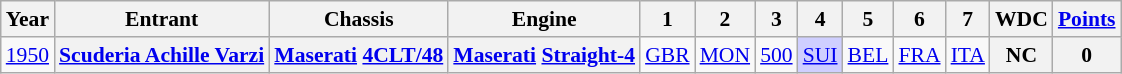<table class="wikitable" style="text-align:center; font-size:90%">
<tr>
<th>Year</th>
<th>Entrant</th>
<th>Chassis</th>
<th>Engine</th>
<th>1</th>
<th>2</th>
<th>3</th>
<th>4</th>
<th>5</th>
<th>6</th>
<th>7</th>
<th>WDC</th>
<th><a href='#'>Points</a></th>
</tr>
<tr>
<td><a href='#'>1950</a></td>
<th><a href='#'>Scuderia Achille Varzi</a></th>
<th><a href='#'>Maserati</a> <a href='#'>4CLT/48</a></th>
<th><a href='#'>Maserati</a> <a href='#'>Straight-4</a></th>
<td><a href='#'>GBR</a></td>
<td><a href='#'>MON</a></td>
<td><a href='#'>500</a></td>
<td style="background:#CFCFFF;"><a href='#'>SUI</a><br></td>
<td><a href='#'>BEL</a></td>
<td><a href='#'>FRA</a></td>
<td><a href='#'>ITA</a></td>
<th>NC</th>
<th>0</th>
</tr>
</table>
